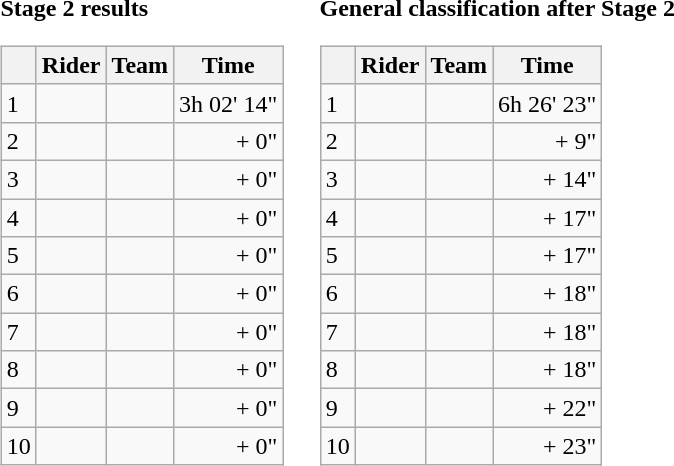<table>
<tr>
<td><strong>Stage 2 results</strong><br><table class="wikitable">
<tr>
<th></th>
<th>Rider</th>
<th>Team</th>
<th>Time</th>
</tr>
<tr>
<td>1</td>
<td></td>
<td></td>
<td>3h 02' 14"</td>
</tr>
<tr>
<td>2</td>
<td></td>
<td></td>
<td style="text-align:right;">+ 0"</td>
</tr>
<tr>
<td>3</td>
<td> </td>
<td></td>
<td style="text-align:right;">+ 0"</td>
</tr>
<tr>
<td>4</td>
<td></td>
<td></td>
<td style="text-align:right;">+ 0"</td>
</tr>
<tr>
<td>5</td>
<td></td>
<td></td>
<td style="text-align:right;">+ 0"</td>
</tr>
<tr>
<td>6</td>
<td></td>
<td></td>
<td style="text-align:right;">+ 0"</td>
</tr>
<tr>
<td>7</td>
<td></td>
<td></td>
<td style="text-align:right;">+ 0"</td>
</tr>
<tr>
<td>8</td>
<td></td>
<td></td>
<td style="text-align:right;">+ 0"</td>
</tr>
<tr>
<td>9</td>
<td></td>
<td></td>
<td style="text-align:right;">+ 0"</td>
</tr>
<tr>
<td>10</td>
<td></td>
<td></td>
<td style="text-align:right;">+ 0"</td>
</tr>
</table>
</td>
<td></td>
<td><strong>General classification after Stage 2</strong><br><table class="wikitable">
<tr>
<th></th>
<th>Rider</th>
<th>Team</th>
<th>Time</th>
</tr>
<tr>
<td>1</td>
<td> </td>
<td></td>
<td>6h 26' 23"</td>
</tr>
<tr>
<td>2</td>
<td> </td>
<td></td>
<td style="text-align:right;">+ 9"</td>
</tr>
<tr>
<td>3</td>
<td></td>
<td></td>
<td style="text-align:right;">+ 14"</td>
</tr>
<tr>
<td>4</td>
<td></td>
<td></td>
<td style="text-align:right;">+ 17"</td>
</tr>
<tr>
<td>5</td>
<td> </td>
<td></td>
<td style="text-align:right;">+ 17"</td>
</tr>
<tr>
<td>6</td>
<td> </td>
<td></td>
<td style="text-align:right;">+ 18"</td>
</tr>
<tr>
<td>7</td>
<td></td>
<td></td>
<td style="text-align:right;">+ 18"</td>
</tr>
<tr>
<td>8</td>
<td></td>
<td></td>
<td style="text-align:right;">+ 18"</td>
</tr>
<tr>
<td>9</td>
<td></td>
<td></td>
<td style="text-align:right;">+ 22"</td>
</tr>
<tr>
<td>10</td>
<td> </td>
<td></td>
<td style="text-align:right;">+ 23"</td>
</tr>
</table>
</td>
</tr>
</table>
